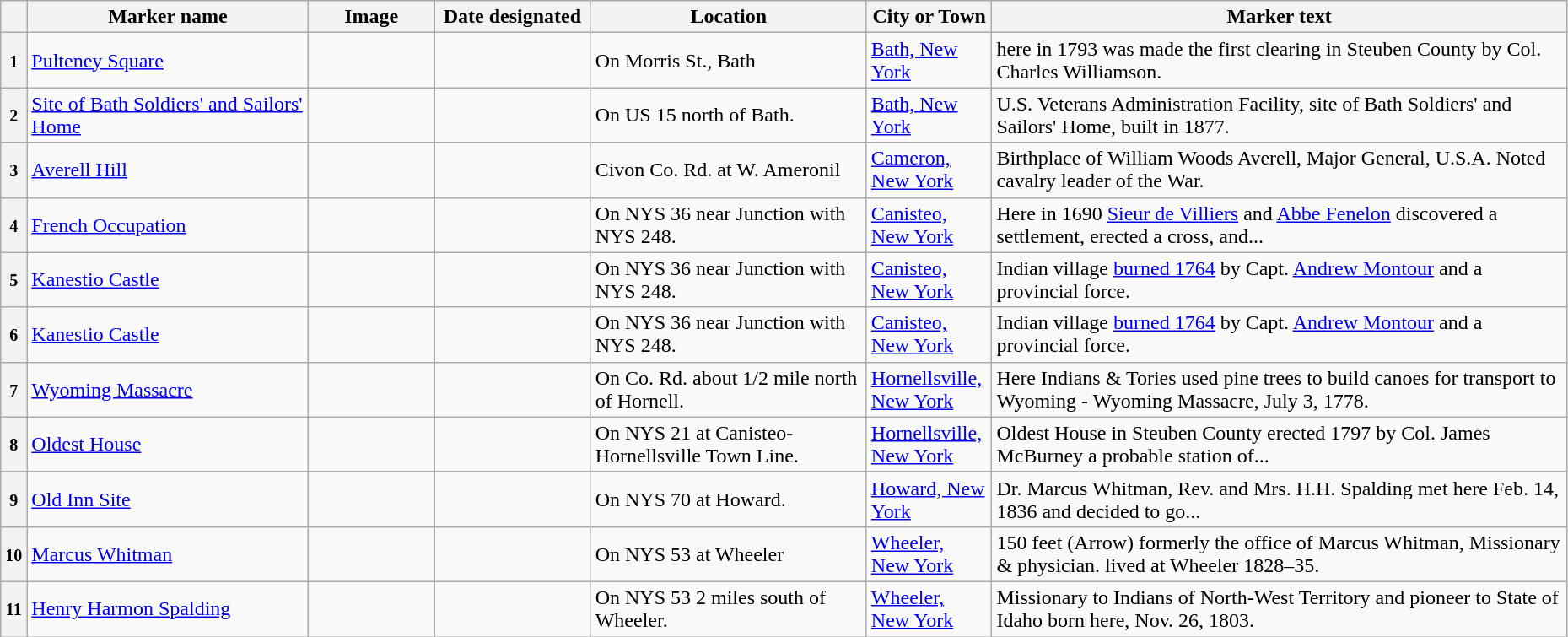<table class="wikitable sortable" style="width:98%">
<tr>
<th></th>
<th width = 18% ><strong>Marker name</strong></th>
<th width = 8% class="unsortable" ><strong>Image</strong></th>
<th width = 10% ><strong>Date designated</strong></th>
<th><strong>Location</strong></th>
<th width = 8% ><strong>City or Town</strong></th>
<th class="unsortable" ><strong>Marker text</strong></th>
</tr>
<tr ->
<th><small>1</small></th>
<td><a href='#'>Pulteney Square</a></td>
<td></td>
<td></td>
<td>On Morris St., Bath</td>
<td><a href='#'>Bath, New York</a></td>
<td>here in 1793 was made the first clearing in Steuben County by Col. Charles Williamson.</td>
</tr>
<tr ->
<th><small>2</small></th>
<td><a href='#'>Site of Bath Soldiers' and Sailors' Home</a></td>
<td></td>
<td></td>
<td>On US 15 north of Bath.</td>
<td><a href='#'>Bath, New York</a></td>
<td>U.S. Veterans Administration Facility, site of Bath Soldiers' and Sailors' Home, built in 1877.</td>
</tr>
<tr ->
<th><small>3</small></th>
<td><a href='#'>Averell Hill</a></td>
<td></td>
<td></td>
<td>Civon Co. Rd. at W. Ameronil</td>
<td><a href='#'>Cameron, New York</a></td>
<td>Birthplace of William Woods Averell, Major General, U.S.A. Noted cavalry leader of the War.</td>
</tr>
<tr ->
<th><small>4</small></th>
<td><a href='#'>French Occupation</a></td>
<td></td>
<td></td>
<td>On NYS 36 near Junction with NYS 248.</td>
<td><a href='#'>Canisteo, New York</a></td>
<td>Here in 1690 <a href='#'>Sieur de Villiers</a> and <a href='#'>Abbe Fenelon</a> discovered a settlement, erected a cross, and...</td>
</tr>
<tr ->
<th><small>5</small></th>
<td><a href='#'>Kanestio Castle</a></td>
<td></td>
<td></td>
<td>On NYS 36 near Junction with NYS 248.</td>
<td><a href='#'>Canisteo, New York</a></td>
<td>Indian village <a href='#'>burned 1764</a> by Capt. <a href='#'>Andrew Montour</a> and a provincial force.</td>
</tr>
<tr ->
<th><small>6</small></th>
<td><a href='#'>Kanestio Castle</a></td>
<td></td>
<td></td>
<td>On NYS 36 near Junction with NYS 248.</td>
<td><a href='#'>Canisteo, New York</a></td>
<td>Indian village <a href='#'>burned 1764</a> by Capt. <a href='#'>Andrew Montour</a> and a provincial force.</td>
</tr>
<tr ->
<th><small>7</small></th>
<td><a href='#'>Wyoming Massacre</a></td>
<td></td>
<td></td>
<td>On Co. Rd. about 1/2 mile north of Hornell.</td>
<td><a href='#'>Hornellsville, New York</a></td>
<td>Here Indians & Tories used pine trees to build canoes for transport to Wyoming - Wyoming Massacre, July 3, 1778.</td>
</tr>
<tr ->
<th><small>8</small></th>
<td><a href='#'>Oldest House</a></td>
<td></td>
<td></td>
<td>On NYS 21 at Canisteo-Hornellsville Town Line.</td>
<td><a href='#'>Hornellsville, New York</a></td>
<td>Oldest House in Steuben County erected 1797 by Col. James McBurney a probable station of...</td>
</tr>
<tr ->
<th><small>9</small></th>
<td><a href='#'>Old Inn Site</a></td>
<td></td>
<td></td>
<td>On NYS 70 at Howard.</td>
<td><a href='#'>Howard, New York</a></td>
<td>Dr. Marcus Whitman, Rev. and Mrs. H.H. Spalding met here Feb. 14, 1836 and decided to go...</td>
</tr>
<tr ->
<th><small>10</small></th>
<td><a href='#'>Marcus Whitman</a></td>
<td></td>
<td></td>
<td>On NYS 53 at Wheeler</td>
<td><a href='#'>Wheeler, New York</a></td>
<td>150 feet (Arrow) formerly the office of Marcus Whitman, Missionary & physician. lived at Wheeler 1828–35.</td>
</tr>
<tr ->
<th><small>11</small></th>
<td><a href='#'>Henry Harmon Spalding</a></td>
<td></td>
<td></td>
<td>On NYS 53 2 miles south of Wheeler.</td>
<td><a href='#'>Wheeler, New York</a></td>
<td>Missionary to Indians of North-West Territory and pioneer to State of Idaho born here, Nov. 26, 1803.</td>
</tr>
</table>
